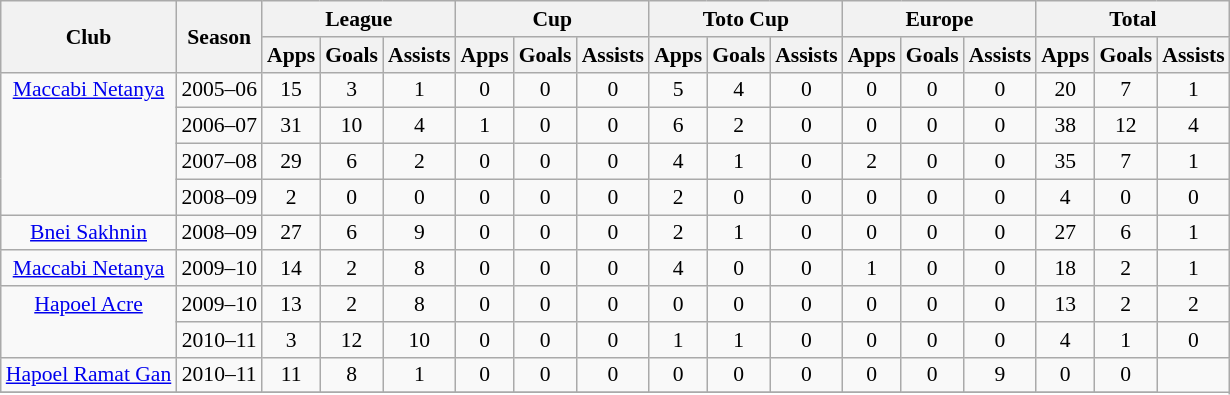<table class="wikitable" style="font-size:90%; text-align: center;">
<tr>
<th rowspan="2">Club</th>
<th rowspan="2">Season</th>
<th colspan="3">League</th>
<th colspan="3">Cup</th>
<th colspan="3">Toto Cup</th>
<th colspan="3">Europe</th>
<th colspan="3">Total</th>
</tr>
<tr>
<th>Apps</th>
<th>Goals</th>
<th>Assists</th>
<th>Apps</th>
<th>Goals</th>
<th>Assists</th>
<th>Apps</th>
<th>Goals</th>
<th>Assists</th>
<th>Apps</th>
<th>Goals</th>
<th>Assists</th>
<th>Apps</th>
<th>Goals</th>
<th>Assists</th>
</tr>
<tr |-||-||-|>
<td rowspan="4" valign="top"><a href='#'>Maccabi Netanya</a></td>
<td>2005–06</td>
<td>15</td>
<td>3</td>
<td>1</td>
<td>0</td>
<td>0</td>
<td>0</td>
<td>5</td>
<td>4</td>
<td>0</td>
<td>0</td>
<td>0</td>
<td>0</td>
<td>20</td>
<td>7</td>
<td>1</td>
</tr>
<tr>
<td>2006–07</td>
<td>31</td>
<td>10</td>
<td>4</td>
<td>1</td>
<td>0</td>
<td>0</td>
<td>6</td>
<td>2</td>
<td>0</td>
<td>0</td>
<td>0</td>
<td>0</td>
<td>38</td>
<td>12</td>
<td>4</td>
</tr>
<tr>
<td>2007–08</td>
<td>29</td>
<td>6</td>
<td>2</td>
<td>0</td>
<td>0</td>
<td>0</td>
<td>4</td>
<td>1</td>
<td>0</td>
<td>2</td>
<td>0</td>
<td>0</td>
<td>35</td>
<td>7</td>
<td>1</td>
</tr>
<tr>
<td>2008–09</td>
<td>2</td>
<td>0</td>
<td>0</td>
<td>0</td>
<td>0</td>
<td>0</td>
<td>2</td>
<td>0</td>
<td>0</td>
<td>0</td>
<td>0</td>
<td>0</td>
<td>4</td>
<td>0</td>
<td>0</td>
</tr>
<tr>
<td rowspan="1" valign="top"><a href='#'>Bnei Sakhnin</a></td>
<td>2008–09</td>
<td>27</td>
<td>6</td>
<td>9</td>
<td>0</td>
<td>0</td>
<td>0</td>
<td>2</td>
<td>1</td>
<td>0</td>
<td>0</td>
<td>0</td>
<td>0</td>
<td>27</td>
<td>6</td>
<td>1</td>
</tr>
<tr>
<td rowspan="1" valign="top"><a href='#'>Maccabi Netanya</a></td>
<td>2009–10</td>
<td>14</td>
<td>2</td>
<td>8</td>
<td>0</td>
<td>0</td>
<td>0</td>
<td>4</td>
<td>0</td>
<td>0</td>
<td>1</td>
<td>0</td>
<td>0</td>
<td>18</td>
<td>2</td>
<td>1</td>
</tr>
<tr>
<td rowspan="2" valign="top"><a href='#'>Hapoel Acre</a></td>
<td>2009–10</td>
<td>13</td>
<td>2</td>
<td>8</td>
<td>0</td>
<td>0</td>
<td>0</td>
<td>0</td>
<td>0</td>
<td>0</td>
<td>0</td>
<td>0</td>
<td>0</td>
<td>13</td>
<td>2</td>
<td>2</td>
</tr>
<tr>
<td>2010–11</td>
<td>3</td>
<td>12</td>
<td>10</td>
<td>0</td>
<td>0</td>
<td>0</td>
<td>1</td>
<td>1</td>
<td>0</td>
<td>0</td>
<td>0</td>
<td>0</td>
<td>4</td>
<td>1</td>
<td>0</td>
</tr>
<tr>
<td rowspan="1" valign="top"><a href='#'>Hapoel Ramat Gan</a></td>
<td>2010–11</td>
<td 8>11</td>
<td>8</td>
<td>1</td>
<td>0</td>
<td>0</td>
<td>0</td>
<td>0</td>
<td>0</td>
<td>0</td>
<td>0</td>
<td>0</td>
<td>9</td>
<td>0</td>
<td>0</td>
</tr>
<tr>
</tr>
</table>
